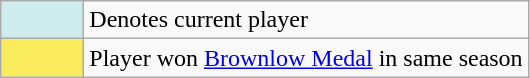<table class="wikitable">
<tr>
<td style="background:#cfecec; width:3em;"></td>
<td>Denotes current player</td>
</tr>
<tr>
<td style="background:#fbec5d; width:3em;"></td>
<td>Player won <a href='#'>Brownlow Medal</a> in same season</td>
</tr>
</table>
